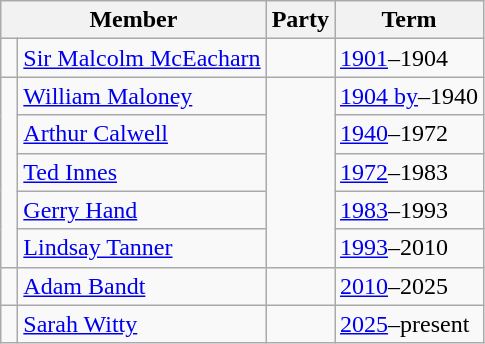<table class="wikitable">
<tr>
<th colspan="2">Member</th>
<th>Party</th>
<th>Term</th>
</tr>
<tr>
<td> </td>
<td><a href='#'>Sir Malcolm McEacharn</a></td>
<td></td>
<td><a href='#'>1901</a>–1904</td>
</tr>
<tr>
<td rowspan=5 > </td>
<td><a href='#'>William Maloney</a></td>
<td rowspan=5></td>
<td><a href='#'>1904 by</a>–1940</td>
</tr>
<tr>
<td><a href='#'>Arthur Calwell</a></td>
<td><a href='#'>1940</a>–1972</td>
</tr>
<tr>
<td><a href='#'>Ted Innes</a></td>
<td><a href='#'>1972</a>–1983</td>
</tr>
<tr>
<td><a href='#'>Gerry Hand</a></td>
<td><a href='#'>1983</a>–1993</td>
</tr>
<tr>
<td><a href='#'>Lindsay Tanner</a></td>
<td><a href='#'>1993</a>–2010</td>
</tr>
<tr>
<td> </td>
<td><a href='#'>Adam Bandt</a></td>
<td></td>
<td><a href='#'>2010</a>–2025</td>
</tr>
<tr>
<td> </td>
<td><a href='#'>Sarah Witty</a></td>
<td></td>
<td><a href='#'>2025</a>–present</td>
</tr>
</table>
